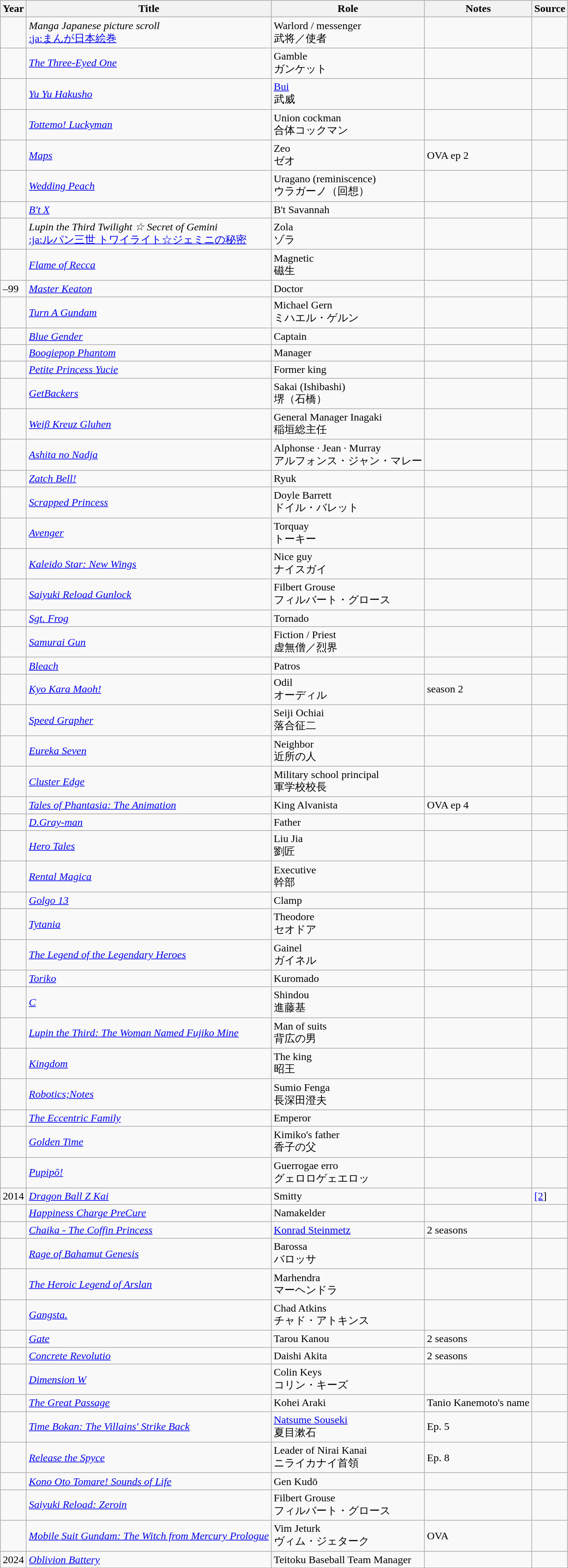<table class="wikitable sortable plainrowheaders">
<tr>
<th>Year</th>
<th>Title</th>
<th>Role</th>
<th class="unsortable">Notes</th>
<th class="unsortable">Source</th>
</tr>
<tr>
<td></td>
<td><em>Manga Japanese picture scroll</em><br><a href='#'>:ja:まんが日本絵巻</a></td>
<td>Warlord / messenger<br>武将／使者</td>
<td></td>
<td></td>
</tr>
<tr>
<td></td>
<td><em><a href='#'>The Three-Eyed One</a></em></td>
<td>Gamble<br>ガンケット</td>
<td></td>
<td></td>
</tr>
<tr>
<td></td>
<td><em><a href='#'>Yu Yu Hakusho</a></em></td>
<td><a href='#'>Bui</a><br>武威</td>
<td></td>
<td></td>
</tr>
<tr>
<td></td>
<td><em><a href='#'>Tottemo! Luckyman</a></em></td>
<td>Union cockman<br>合体コックマン</td>
<td></td>
<td></td>
</tr>
<tr>
<td></td>
<td><em><a href='#'>Maps</a></em></td>
<td>Zeo<br>ゼオ</td>
<td>OVA ep 2</td>
<td></td>
</tr>
<tr>
<td></td>
<td><em><a href='#'>Wedding Peach</a></em></td>
<td>Uragano (reminiscence)<br>ウラガーノ（回想）</td>
<td></td>
<td></td>
</tr>
<tr>
<td></td>
<td><em><a href='#'>B't X</a></em></td>
<td>B't Savannah</td>
<td></td>
<td></td>
</tr>
<tr>
<td></td>
<td><em>Lupin the Third Twilight ☆ Secret of Gemini</em><br><a href='#'>:ja:ルパン三世 トワイライト☆ジェミニの秘密</a></td>
<td>Zola<br>ゾラ</td>
<td></td>
<td></td>
</tr>
<tr>
<td></td>
<td><em><a href='#'>Flame of Recca</a></em></td>
<td>Magnetic<br>磁生</td>
<td></td>
<td></td>
</tr>
<tr>
<td>–99</td>
<td><em><a href='#'>Master Keaton</a></em></td>
<td>Doctor</td>
<td></td>
<td></td>
</tr>
<tr>
<td></td>
<td><em><a href='#'>Turn A Gundam</a></em></td>
<td>Michael Gern<br>ミハエル・ゲルン</td>
<td></td>
<td></td>
</tr>
<tr>
<td></td>
<td><em><a href='#'>Blue Gender</a></em></td>
<td>Captain</td>
<td></td>
<td></td>
</tr>
<tr>
<td></td>
<td><em><a href='#'>Boogiepop Phantom</a></em></td>
<td>Manager</td>
<td></td>
<td></td>
</tr>
<tr>
<td></td>
<td><em><a href='#'>Petite Princess Yucie</a></em></td>
<td>Former king</td>
<td></td>
<td></td>
</tr>
<tr>
<td></td>
<td><em><a href='#'>GetBackers</a></em></td>
<td>Sakai (Ishibashi)<br>堺（石橋）</td>
<td></td>
<td></td>
</tr>
<tr>
<td></td>
<td><em><a href='#'>Weiβ Kreuz Gluhen</a></em></td>
<td>General Manager Inagaki<br>稲垣総主任</td>
<td></td>
<td></td>
</tr>
<tr>
<td></td>
<td><em><a href='#'>Ashita no Nadja</a></em></td>
<td>Alphonse · Jean · Murray<br>アルフォンス・ジャン・マレー</td>
<td></td>
<td></td>
</tr>
<tr>
<td></td>
<td><em><a href='#'>Zatch Bell!</a></em></td>
<td>Ryuk</td>
<td></td>
<td></td>
</tr>
<tr>
<td></td>
<td><em><a href='#'>Scrapped Princess</a></em></td>
<td>Doyle Barrett<br>ドイル・バレット</td>
<td></td>
<td></td>
</tr>
<tr>
<td></td>
<td><em><a href='#'>Avenger</a></em></td>
<td>Torquay<br>トーキー</td>
<td></td>
<td></td>
</tr>
<tr>
<td></td>
<td><em><a href='#'>Kaleido Star: New Wings</a></em></td>
<td>Nice guy <br>ナイスガイ</td>
<td></td>
<td></td>
</tr>
<tr>
<td></td>
<td><em><a href='#'>Saiyuki Reload Gunlock</a></em></td>
<td>Filbert Grouse<br>フィルバート・グロース</td>
<td></td>
<td></td>
</tr>
<tr>
<td></td>
<td><em><a href='#'>Sgt. Frog</a></em></td>
<td>Tornado</td>
<td></td>
<td></td>
</tr>
<tr>
<td></td>
<td><em><a href='#'>Samurai Gun</a></em></td>
<td>Fiction / Priest<br>虚無僧／烈界</td>
<td></td>
<td></td>
</tr>
<tr>
<td></td>
<td><em><a href='#'>Bleach</a></em></td>
<td>Patros</td>
<td></td>
<td></td>
</tr>
<tr>
<td></td>
<td><em><a href='#'>Kyo Kara Maoh!</a></em></td>
<td>Odil<br>オーディル</td>
<td>season 2</td>
<td></td>
</tr>
<tr>
<td></td>
<td><em><a href='#'>Speed Grapher</a></em></td>
<td>Seiji Ochiai<br>落合征二</td>
<td></td>
<td></td>
</tr>
<tr>
<td></td>
<td><em><a href='#'>Eureka Seven</a></em></td>
<td>Neighbor<br>近所の人</td>
<td></td>
<td></td>
</tr>
<tr>
<td></td>
<td><em><a href='#'>Cluster Edge</a></em></td>
<td>Military school principal<br>軍学校校長</td>
<td></td>
<td></td>
</tr>
<tr>
<td></td>
<td><em><a href='#'>Tales of Phantasia: The Animation</a></em></td>
<td>King Alvanista</td>
<td>OVA ep 4</td>
<td></td>
</tr>
<tr>
<td></td>
<td><em><a href='#'>D.Gray-man</a></em></td>
<td>Father</td>
<td></td>
<td></td>
</tr>
<tr>
<td></td>
<td><em><a href='#'>Hero Tales</a></em></td>
<td>Liu Jia<br>劉匠</td>
<td></td>
<td></td>
</tr>
<tr>
<td></td>
<td><em><a href='#'>Rental Magica</a></em></td>
<td>Executive<br>幹部</td>
<td></td>
<td></td>
</tr>
<tr>
<td></td>
<td><em><a href='#'>Golgo 13</a></em></td>
<td>Clamp</td>
<td></td>
<td></td>
</tr>
<tr>
<td></td>
<td><em><a href='#'>Tytania</a></em></td>
<td>Theodore<br>セオドア</td>
<td></td>
<td></td>
</tr>
<tr>
<td></td>
<td><em><a href='#'>The Legend of the Legendary Heroes</a></em></td>
<td>Gainel<br>ガイネル</td>
<td></td>
<td></td>
</tr>
<tr>
<td></td>
<td><em><a href='#'>Toriko</a></em></td>
<td>Kuromado</td>
<td></td>
<td></td>
</tr>
<tr>
<td></td>
<td><em><a href='#'>C</a></em></td>
<td>Shindou<br>進藤基</td>
<td></td>
<td></td>
</tr>
<tr>
<td></td>
<td><em><a href='#'>Lupin the Third: The Woman Named Fujiko Mine</a></em></td>
<td>Man of suits<br>背広の男</td>
<td></td>
<td></td>
</tr>
<tr>
<td></td>
<td><em><a href='#'>Kingdom</a></em></td>
<td>The king<br>昭王</td>
<td></td>
<td></td>
</tr>
<tr>
<td></td>
<td><em><a href='#'>Robotics;Notes</a></em></td>
<td>Sumio Fenga<br>長深田澄夫</td>
<td></td>
<td></td>
</tr>
<tr>
<td></td>
<td><em><a href='#'>The Eccentric Family</a></em></td>
<td>Emperor</td>
<td></td>
<td></td>
</tr>
<tr>
<td></td>
<td><em><a href='#'>Golden Time</a></em></td>
<td>Kimiko's father<br>香子の父</td>
<td></td>
<td></td>
</tr>
<tr>
<td></td>
<td><em><a href='#'>Pupipō!</a></em></td>
<td>Guerrogae erro<br>グェロロゲェエロッ</td>
<td></td>
<td></td>
</tr>
<tr>
<td>2014</td>
<td><em><a href='#'>Dragon Ball Z Kai</a></em></td>
<td>Smitty</td>
<td></td>
<td><a href='#'>[2</a>]</td>
</tr>
<tr>
<td></td>
<td><em><a href='#'>Happiness Charge PreCure</a></em></td>
<td>Namakelder</td>
<td></td>
<td></td>
</tr>
<tr>
<td></td>
<td><em><a href='#'>Chaika - The Coffin Princess</a></em></td>
<td><a href='#'>Konrad Steinmetz</a></td>
<td>2 seasons</td>
<td></td>
</tr>
<tr>
<td></td>
<td><em><a href='#'>Rage of Bahamut Genesis</a></em></td>
<td>Barossa<br>バロッサ</td>
<td></td>
<td></td>
</tr>
<tr>
<td></td>
<td><em><a href='#'>The Heroic Legend of Arslan</a></em></td>
<td>Marhendra<br>マーヘンドラ</td>
<td></td>
<td></td>
</tr>
<tr>
<td></td>
<td><em><a href='#'>Gangsta.</a></em></td>
<td>Chad Atkins<br>チャド・アトキンス</td>
<td></td>
<td></td>
</tr>
<tr>
<td></td>
<td><em><a href='#'>Gate</a></em></td>
<td>Tarou Kanou</td>
<td>2 seasons</td>
<td></td>
</tr>
<tr>
<td></td>
<td><em><a href='#'>Concrete Revolutio</a></em></td>
<td>Daishi Akita</td>
<td>2 seasons</td>
<td></td>
</tr>
<tr>
<td></td>
<td><em><a href='#'>Dimension W</a></em></td>
<td>Colin Keys<br>コリン・キーズ</td>
<td></td>
<td></td>
</tr>
<tr>
<td></td>
<td><em><a href='#'>The Great Passage</a></em></td>
<td>Kohei Araki</td>
<td>Tanio Kanemoto's name</td>
<td></td>
</tr>
<tr>
<td></td>
<td><em><a href='#'>Time Bokan: The Villains' Strike Back</a></em></td>
<td><a href='#'>Natsume Souseki</a><br>夏目漱石</td>
<td>Ep. 5</td>
<td></td>
</tr>
<tr>
<td></td>
<td><em><a href='#'>Release the Spyce</a></em></td>
<td>Leader of Nirai Kanai<br>ニライカナイ首領</td>
<td>Ep. 8</td>
<td></td>
</tr>
<tr>
<td></td>
<td><em><a href='#'>Kono Oto Tomare! Sounds of Life</a></em></td>
<td>Gen Kudō</td>
<td></td>
<td></td>
</tr>
<tr>
<td></td>
<td><em><a href='#'>Saiyuki Reload: Zeroin</a></em></td>
<td>Filbert Grouse<br>フィルバート・グロース</td>
<td></td>
<td></td>
</tr>
<tr>
<td></td>
<td><em><a href='#'>Mobile Suit Gundam: The Witch from Mercury Prologue</a></em></td>
<td>Vim Jeturk<br>ヴィム・ジェターク</td>
<td>OVA</td>
<td></td>
</tr>
<tr>
<td>2024</td>
<td><em><a href='#'>Oblivion Battery</a></em></td>
<td>Teitoku Baseball Team Manager</td>
<td></td>
<td></td>
</tr>
</table>
